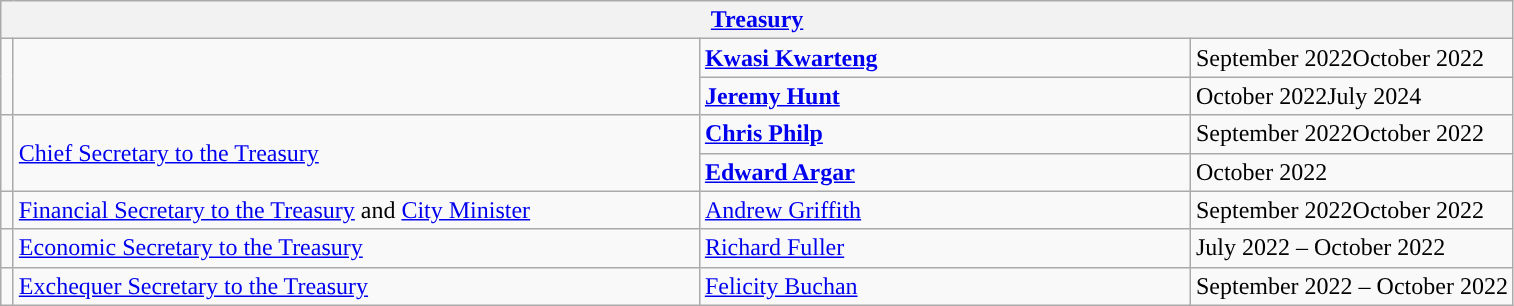<table class="wikitable">
<tr>
<th colspan="4"><a href='#'>Treasury</a></th>
</tr>
<tr>
<td rowspan=2 style="width: 1px; background: "></td>
<td rowspan=2 style="width: 450px;"></td>
<td style="width: 320px;"><strong><a href='#'>Kwasi Kwarteng</a></strong></td>
<td>September 2022October 2022</td>
</tr>
<tr>
<td style="width: 320px;"><strong><a href='#'>Jeremy Hunt</a></strong></td>
<td>October 2022July 2024</td>
</tr>
<tr>
<td rowspan=2 style="width: 1px; background: "></td>
<td rowspan=2><a href='#'>Chief Secretary to the Treasury</a></td>
<td><strong><a href='#'>Chris Philp</a></strong></td>
<td>September 2022October 2022</td>
</tr>
<tr>
<td><strong><a href='#'>Edward Argar</a></strong></td>
<td>October 2022</td>
</tr>
<tr>
<td rowspan=1 style="width: 1px; background: "></td>
<td rowspan=1><a href='#'>Financial Secretary to the Treasury</a> and <a href='#'>City Minister</a></td>
<td><a href='#'>Andrew Griffith</a> </td>
<td>September 2022October 2022</td>
</tr>
<tr>
<td rowspan=1 style="width: 1px; background: "></td>
<td rowspan=1><a href='#'>Economic Secretary to the Treasury</a></td>
<td><a href='#'>Richard Fuller</a> </td>
<td>July 2022 – October 2022</td>
</tr>
<tr>
<td rowspan=1 style="width: 1px; background: "></td>
<td rowspan=1><a href='#'>Exchequer Secretary to the Treasury</a></td>
<td><a href='#'>Felicity Buchan</a></td>
<td>September 2022 – October 2022</td>
</tr>
</table>
